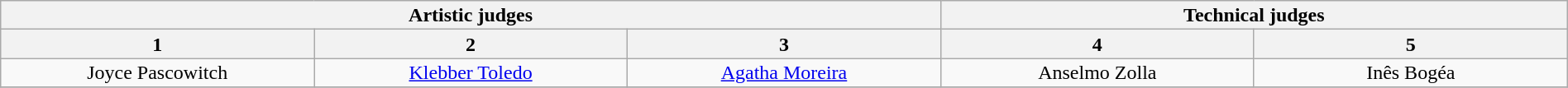<table class="wikitable" style="font-size:100%; line-height:16px; text-align:center" width="100%">
<tr>
<th colspan=3>Artistic judges</th>
<th colspan=2>Technical judges</th>
</tr>
<tr>
<th style="width:20.0%;">1</th>
<th style="width:20.0%;">2</th>
<th style="width:20.0%;">3</th>
<th style="width:20.0%;">4</th>
<th style="width:20.0%;">5</th>
</tr>
<tr>
<td>Joyce Pascowitch</td>
<td><a href='#'>Klebber Toledo</a></td>
<td><a href='#'>Agatha Moreira</a></td>
<td>Anselmo Zolla</td>
<td>Inês Bogéa</td>
</tr>
<tr>
</tr>
</table>
